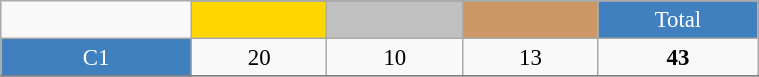<table class="wikitable"  style="font-size:95%; text-align:center; border:gray solid 1px; width:40%;">
<tr>
<td rowspan="2" style="width:3%;"></td>
</tr>
<tr>
<td style="width:2%;" bgcolor=gold></td>
<td style="width:2%;" bgcolor=silver></td>
<td style="width:2%;" bgcolor=cc9966></td>
<td style="width:2%; background-color:#4180be; color:white;">Total</td>
</tr>
<tr>
<td style="background-color:#4180be; color:white;">C1</td>
<td>20</td>
<td>10</td>
<td>13</td>
<td><strong>43</strong></td>
</tr>
<tr>
</tr>
</table>
